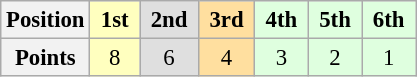<table class="wikitable" style="font-size:95%; text-align:center">
<tr>
<th>Position</th>
<th style="background:#ffffbf;"> 1st </th>
<th style="background:#dfdfdf;"> 2nd </th>
<th style="background:#ffdf9f;"> 3rd </th>
<th style="background:#dfffdf;"> 4th </th>
<th style="background:#dfffdf;"> 5th </th>
<th style="background:#dfffdf;"> 6th </th>
</tr>
<tr>
<th>Points</th>
<td style="background:#ffffbf;">8</td>
<td style="background:#dfdfdf;">6</td>
<td style="background:#ffdf9f;">4</td>
<td style="background:#dfffdf;">3</td>
<td style="background:#dfffdf;">2</td>
<td style="background:#dfffdf;">1</td>
</tr>
</table>
